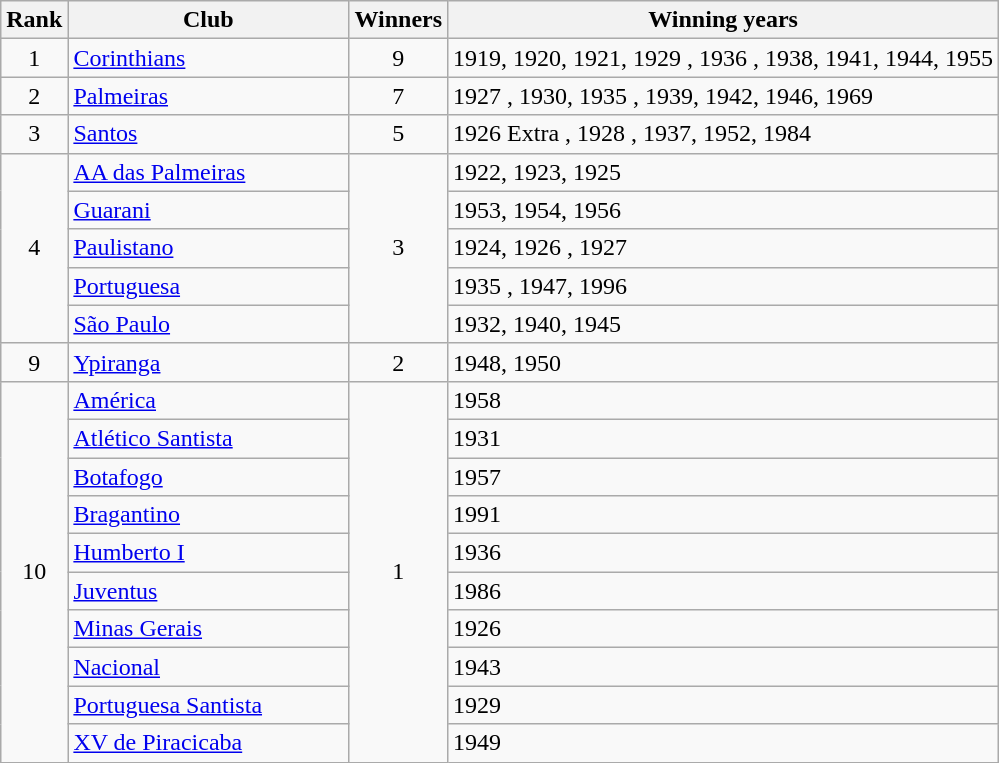<table class="wikitable sortable">
<tr>
<th>Rank</th>
<th style="width:180px">Club</th>
<th>Winners</th>
<th>Winning years</th>
</tr>
<tr>
<td align=center>1</td>
<td><a href='#'>Corinthians</a></td>
<td align=center>9</td>
<td>1919, 1920, 1921, 1929 , 1936 , 1938, 1941, 1944, 1955</td>
</tr>
<tr>
<td align=center>2</td>
<td><a href='#'>Palmeiras</a></td>
<td align=center>7</td>
<td>1927 , 1930, 1935 , 1939, 1942, 1946, 1969</td>
</tr>
<tr>
<td align=center>3</td>
<td><a href='#'>Santos</a></td>
<td align=center>5</td>
<td>1926 Extra , 1928 , 1937, 1952, 1984</td>
</tr>
<tr>
<td align=center rowspan=5>4</td>
<td><a href='#'>AA das Palmeiras</a></td>
<td align=center rowspan=5>3</td>
<td>1922, 1923, 1925</td>
</tr>
<tr>
<td><a href='#'>Guarani</a></td>
<td>1953, 1954, 1956</td>
</tr>
<tr>
<td><a href='#'>Paulistano</a></td>
<td>1924, 1926 , 1927 </td>
</tr>
<tr>
<td><a href='#'>Portuguesa</a></td>
<td>1935 , 1947, 1996</td>
</tr>
<tr>
<td><a href='#'>São Paulo</a></td>
<td>1932, 1940, 1945</td>
</tr>
<tr>
<td align=center>9</td>
<td><a href='#'>Ypiranga</a></td>
<td align=center>2</td>
<td>1948, 1950</td>
</tr>
<tr>
<td rowspan="10" align="center">10</td>
<td><a href='#'>América</a></td>
<td rowspan="10" align="center">1</td>
<td>1958</td>
</tr>
<tr>
<td><a href='#'>Atlético Santista</a></td>
<td>1931</td>
</tr>
<tr>
<td><a href='#'>Botafogo</a></td>
<td>1957</td>
</tr>
<tr>
<td><a href='#'>Bragantino</a></td>
<td>1991</td>
</tr>
<tr>
<td><a href='#'>Humberto I</a></td>
<td>1936 </td>
</tr>
<tr>
<td><a href='#'>Juventus</a></td>
<td>1986</td>
</tr>
<tr>
<td><a href='#'>Minas Gerais</a></td>
<td>1926 </td>
</tr>
<tr>
<td><a href='#'>Nacional</a></td>
<td>1943</td>
</tr>
<tr>
<td><a href='#'>Portuguesa Santista</a></td>
<td>1929 </td>
</tr>
<tr>
<td><a href='#'>XV de Piracicaba</a></td>
<td>1949</td>
</tr>
</table>
